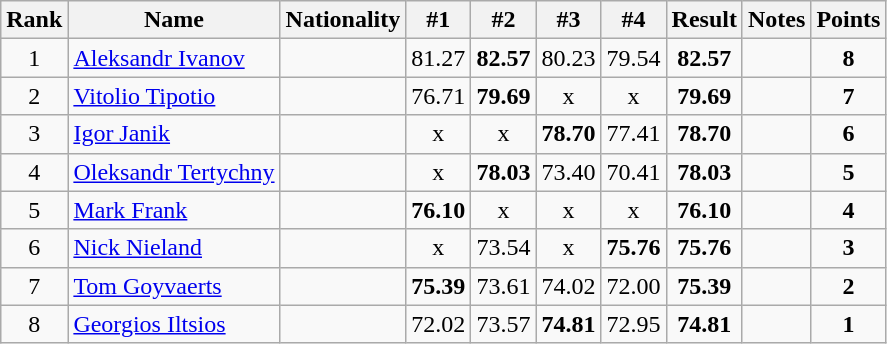<table class="wikitable sortable" style="text-align:center">
<tr>
<th>Rank</th>
<th>Name</th>
<th>Nationality</th>
<th>#1</th>
<th>#2</th>
<th>#3</th>
<th>#4</th>
<th>Result</th>
<th>Notes</th>
<th>Points</th>
</tr>
<tr>
<td>1</td>
<td align=left><a href='#'>Aleksandr Ivanov</a></td>
<td align=left></td>
<td>81.27</td>
<td><strong>82.57</strong></td>
<td>80.23</td>
<td>79.54</td>
<td><strong>82.57</strong></td>
<td></td>
<td><strong>8</strong></td>
</tr>
<tr>
<td>2</td>
<td align=left><a href='#'>Vitolio Tipotio</a></td>
<td align=left></td>
<td>76.71</td>
<td><strong>79.69</strong></td>
<td>x</td>
<td>x</td>
<td><strong>79.69</strong></td>
<td></td>
<td><strong>7</strong></td>
</tr>
<tr>
<td>3</td>
<td align=left><a href='#'>Igor Janik</a></td>
<td align=left></td>
<td>x</td>
<td>x</td>
<td><strong>78.70</strong></td>
<td>77.41</td>
<td><strong>78.70</strong></td>
<td></td>
<td><strong>6</strong></td>
</tr>
<tr>
<td>4</td>
<td align=left><a href='#'>Oleksandr Tertychny</a></td>
<td align=left></td>
<td>x</td>
<td><strong>78.03</strong></td>
<td>73.40</td>
<td>70.41</td>
<td><strong>78.03</strong></td>
<td></td>
<td><strong>5</strong></td>
</tr>
<tr>
<td>5</td>
<td align=left><a href='#'>Mark Frank</a></td>
<td align=left></td>
<td><strong>76.10</strong></td>
<td>x</td>
<td>x</td>
<td>x</td>
<td><strong>76.10</strong></td>
<td></td>
<td><strong>4</strong></td>
</tr>
<tr>
<td>6</td>
<td align=left><a href='#'>Nick Nieland</a></td>
<td align=left></td>
<td>x</td>
<td>73.54</td>
<td>x</td>
<td><strong>75.76</strong></td>
<td><strong>75.76</strong></td>
<td></td>
<td><strong>3</strong></td>
</tr>
<tr>
<td>7</td>
<td align=left><a href='#'>Tom Goyvaerts</a></td>
<td align=left></td>
<td><strong>75.39</strong></td>
<td>73.61</td>
<td>74.02</td>
<td>72.00</td>
<td><strong>75.39</strong></td>
<td></td>
<td><strong>2</strong></td>
</tr>
<tr>
<td>8</td>
<td align=left><a href='#'>Georgios Iltsios</a></td>
<td align=left></td>
<td>72.02</td>
<td>73.57</td>
<td><strong>74.81</strong></td>
<td>72.95</td>
<td><strong>74.81</strong></td>
<td></td>
<td><strong>1</strong></td>
</tr>
</table>
